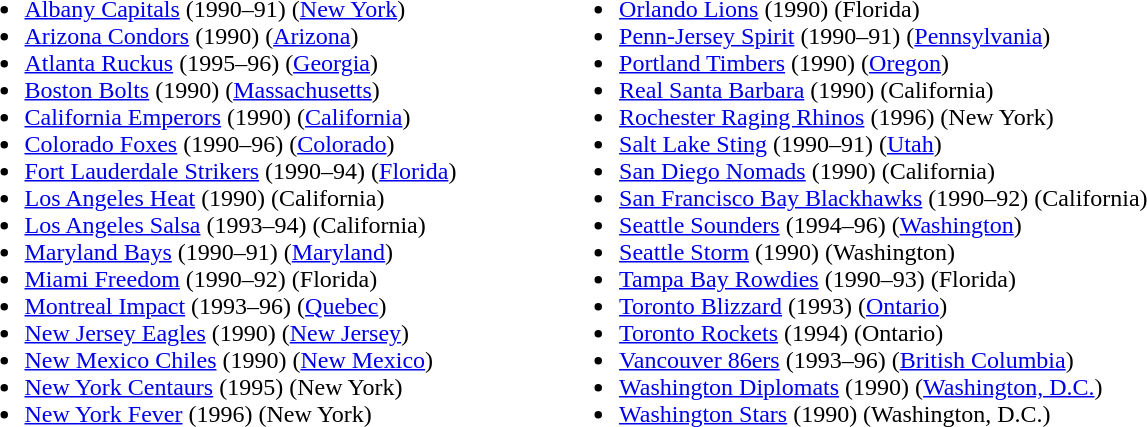<table>
<tr>
<td valign="top"><br><ul><li><a href='#'>Albany Capitals</a> (1990–91) (<a href='#'>New York</a>)</li><li><a href='#'>Arizona Condors</a> (1990) (<a href='#'>Arizona</a>)</li><li><a href='#'>Atlanta Ruckus</a> (1995–96) (<a href='#'>Georgia</a>)</li><li><a href='#'>Boston Bolts</a> (1990) (<a href='#'>Massachusetts</a>)</li><li><a href='#'>California Emperors</a> (1990) (<a href='#'>California</a>)</li><li><a href='#'>Colorado Foxes</a> (1990–96) (<a href='#'>Colorado</a>)</li><li><a href='#'>Fort Lauderdale Strikers</a> (1990–94) (<a href='#'>Florida</a>)</li><li><a href='#'>Los Angeles Heat</a> (1990) (California)</li><li><a href='#'>Los Angeles Salsa</a> (1993–94) (California)</li><li><a href='#'>Maryland Bays</a> (1990–91) (<a href='#'>Maryland</a>)</li><li><a href='#'>Miami Freedom</a> (1990–92) (Florida)</li><li><a href='#'>Montreal Impact</a> (1993–96) (<a href='#'>Quebec</a>)</li><li><a href='#'>New Jersey Eagles</a> (1990) (<a href='#'>New Jersey</a>)</li><li><a href='#'>New Mexico Chiles</a> (1990) (<a href='#'>New Mexico</a>)</li><li><a href='#'>New York Centaurs</a> (1995) (New York)</li><li><a href='#'>New York Fever</a> (1996) (New York)</li></ul></td>
<td width="50%" valign="top"><br><ul><li><a href='#'>Orlando Lions</a> (1990) (Florida)</li><li><a href='#'>Penn-Jersey Spirit</a> (1990–91) (<a href='#'>Pennsylvania</a>)</li><li><a href='#'>Portland Timbers</a> (1990) (<a href='#'>Oregon</a>)</li><li><a href='#'>Real Santa Barbara</a> (1990) (California)</li><li><a href='#'>Rochester Raging Rhinos</a> (1996) (New York)</li><li><a href='#'>Salt Lake Sting</a> (1990–91) (<a href='#'>Utah</a>)</li><li><a href='#'>San Diego Nomads</a> (1990) (California)</li><li><a href='#'>San Francisco Bay Blackhawks</a> (1990–92) (California)</li><li><a href='#'>Seattle Sounders</a> (1994–96) (<a href='#'>Washington</a>)</li><li><a href='#'>Seattle Storm</a> (1990) (Washington)</li><li><a href='#'>Tampa Bay Rowdies</a> (1990–93) (Florida)</li><li><a href='#'>Toronto Blizzard</a> (1993) (<a href='#'>Ontario</a>)</li><li><a href='#'>Toronto Rockets</a> (1994) (Ontario)</li><li><a href='#'>Vancouver 86ers</a> (1993–96) (<a href='#'>British Columbia</a>)</li><li><a href='#'>Washington Diplomats</a> (1990) (<a href='#'>Washington, D.C.</a>)</li><li><a href='#'>Washington Stars</a> (1990) (Washington, D.C.)</li></ul></td>
</tr>
</table>
